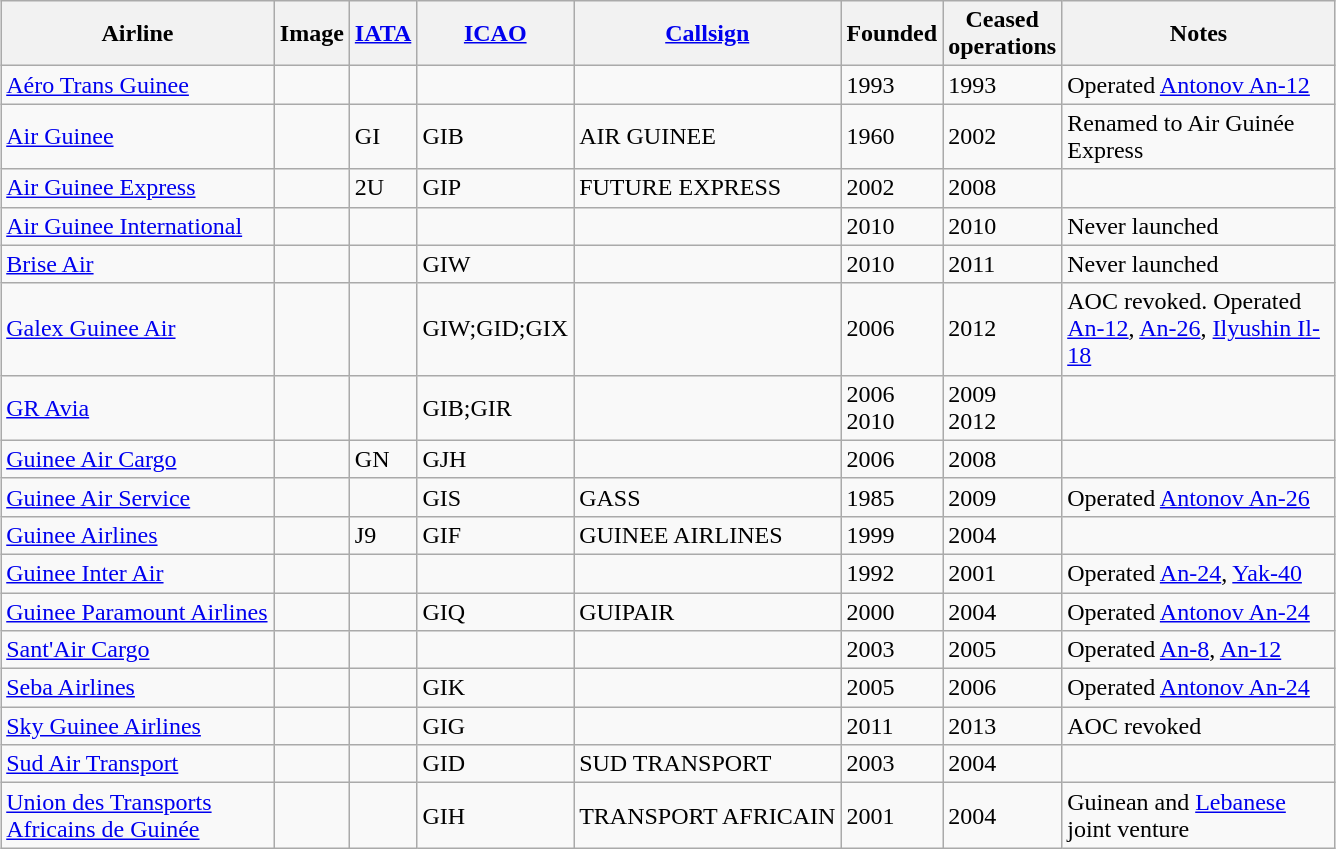<table class="wikitable sortable" style="border-collapse:collapse; margin:auto;" border="1" cellpadding="3">
<tr valign="middle">
<th style="width:175px;">Airline</th>
<th>Image</th>
<th><a href='#'>IATA</a></th>
<th><a href='#'>ICAO</a></th>
<th><a href='#'>Callsign</a></th>
<th>Founded</th>
<th>Ceased<br>operations</th>
<th style="width:175px;">Notes</th>
</tr>
<tr>
<td><a href='#'>Aéro Trans Guinee</a></td>
<td></td>
<td></td>
<td></td>
<td></td>
<td>1993</td>
<td>1993</td>
<td>Operated <a href='#'>Antonov An-12</a></td>
</tr>
<tr>
<td><a href='#'>Air Guinee</a></td>
<td></td>
<td>GI</td>
<td>GIB</td>
<td>AIR GUINEE</td>
<td>1960</td>
<td>2002</td>
<td>Renamed to Air Guinée Express</td>
</tr>
<tr>
<td><a href='#'>Air Guinee Express</a></td>
<td></td>
<td>2U</td>
<td>GIP</td>
<td>FUTURE EXPRESS</td>
<td>2002</td>
<td>2008</td>
<td></td>
</tr>
<tr>
<td><a href='#'>Air Guinee International</a></td>
<td></td>
<td></td>
<td></td>
<td></td>
<td>2010</td>
<td>2010</td>
<td>Never launched</td>
</tr>
<tr>
<td><a href='#'>Brise Air</a></td>
<td></td>
<td></td>
<td>GIW</td>
<td></td>
<td>2010</td>
<td>2011</td>
<td>Never launched</td>
</tr>
<tr>
<td><a href='#'>Galex Guinee Air</a></td>
<td></td>
<td></td>
<td>GIW;GID;GIX</td>
<td></td>
<td>2006</td>
<td>2012</td>
<td>AOC revoked. Operated <a href='#'>An-12</a>, <a href='#'>An-26</a>, <a href='#'>Ilyushin Il-18</a></td>
</tr>
<tr>
<td><a href='#'>GR Avia</a></td>
<td></td>
<td></td>
<td>GIB;GIR</td>
<td></td>
<td>2006<br>2010</td>
<td>2009<br>2012</td>
<td></td>
</tr>
<tr>
<td><a href='#'>Guinee Air Cargo</a></td>
<td></td>
<td>GN</td>
<td>GJH</td>
<td></td>
<td>2006</td>
<td>2008</td>
<td></td>
</tr>
<tr>
<td><a href='#'>Guinee Air Service</a></td>
<td></td>
<td></td>
<td>GIS</td>
<td>GASS</td>
<td>1985</td>
<td>2009</td>
<td>Operated <a href='#'>Antonov An-26</a></td>
</tr>
<tr>
<td><a href='#'>Guinee Airlines</a></td>
<td></td>
<td>J9</td>
<td>GIF</td>
<td>GUINEE AIRLINES</td>
<td>1999</td>
<td>2004</td>
<td></td>
</tr>
<tr>
<td><a href='#'>Guinee Inter Air</a></td>
<td></td>
<td></td>
<td></td>
<td></td>
<td>1992</td>
<td>2001</td>
<td>Operated <a href='#'>An-24</a>, <a href='#'>Yak-40</a></td>
</tr>
<tr>
<td><a href='#'>Guinee Paramount Airlines</a></td>
<td></td>
<td></td>
<td>GIQ</td>
<td>GUIPAIR</td>
<td>2000</td>
<td>2004</td>
<td>Operated <a href='#'>Antonov An-24</a></td>
</tr>
<tr>
<td><a href='#'>Sant'Air Cargo</a></td>
<td></td>
<td></td>
<td></td>
<td></td>
<td>2003</td>
<td>2005</td>
<td>Operated <a href='#'>An-8</a>, <a href='#'>An-12</a></td>
</tr>
<tr>
<td><a href='#'>Seba Airlines</a></td>
<td></td>
<td></td>
<td>GIK</td>
<td></td>
<td>2005</td>
<td>2006</td>
<td>Operated <a href='#'>Antonov An-24</a></td>
</tr>
<tr>
<td><a href='#'>Sky Guinee Airlines</a></td>
<td></td>
<td></td>
<td>GIG</td>
<td></td>
<td>2011</td>
<td>2013</td>
<td>AOC revoked</td>
</tr>
<tr>
<td><a href='#'>Sud Air Transport</a></td>
<td></td>
<td></td>
<td>GID</td>
<td>SUD TRANSPORT</td>
<td>2003</td>
<td>2004</td>
<td></td>
</tr>
<tr>
<td><a href='#'>Union des Transports Africains de Guinée</a></td>
<td></td>
<td></td>
<td>GIH</td>
<td>TRANSPORT AFRICAIN</td>
<td>2001</td>
<td>2004</td>
<td>Guinean and <a href='#'>Lebanese</a> joint venture</td>
</tr>
</table>
